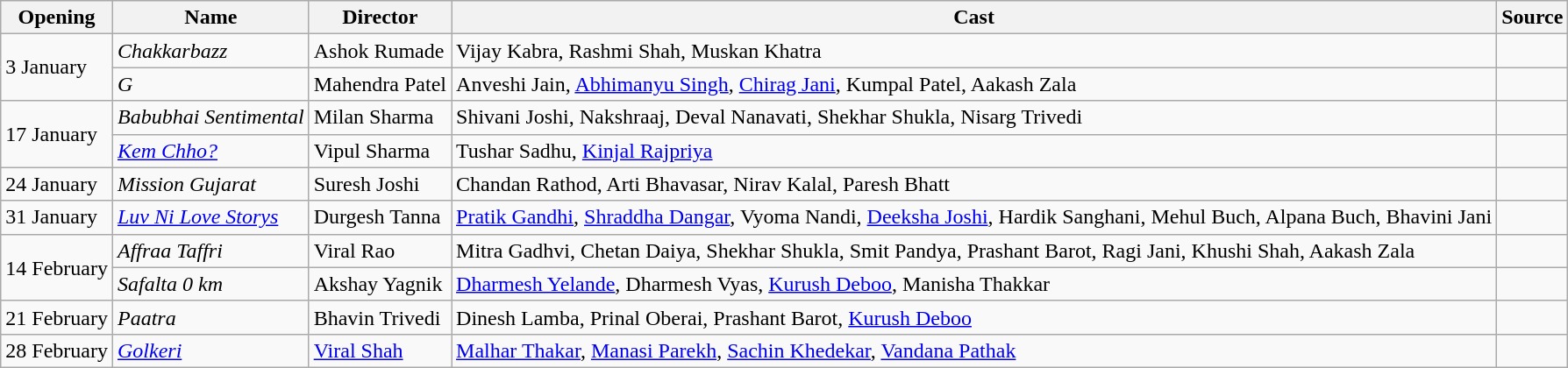<table class="wikitable sortable">
<tr>
<th>Opening</th>
<th>Name</th>
<th>Director</th>
<th>Cast</th>
<th>Source</th>
</tr>
<tr>
<td rowspan=2>3 January</td>
<td><em>Chakkarbazz</em></td>
<td>Ashok Rumade</td>
<td>Vijay Kabra, Rashmi Shah, Muskan Khatra</td>
<td></td>
</tr>
<tr>
<td><em>G</em></td>
<td>Mahendra Patel</td>
<td>Anveshi Jain, <a href='#'>Abhimanyu Singh</a>, <a href='#'>Chirag Jani</a>, Kumpal Patel, Aakash Zala</td>
<td></td>
</tr>
<tr>
<td rowspan=2>17 January</td>
<td><em>Babubhai Sentimental</em></td>
<td>Milan Sharma</td>
<td>Shivani Joshi, Nakshraaj, Deval Nanavati, Shekhar Shukla, Nisarg Trivedi</td>
<td></td>
</tr>
<tr>
<td><em><a href='#'>Kem Chho?</a></em></td>
<td>Vipul Sharma</td>
<td>Tushar Sadhu, <a href='#'>Kinjal Rajpriya</a></td>
<td></td>
</tr>
<tr>
<td rowspan=1>24 January</td>
<td><em>Mission Gujarat</em></td>
<td>Suresh Joshi</td>
<td>Chandan Rathod, Arti Bhavasar, Nirav Kalal, Paresh Bhatt</td>
<td></td>
</tr>
<tr>
<td>31 January</td>
<td><em><a href='#'>Luv Ni Love Storys</a></em></td>
<td>Durgesh Tanna</td>
<td><a href='#'>Pratik Gandhi</a>, <a href='#'>Shraddha Dangar</a>, Vyoma Nandi, <a href='#'>Deeksha Joshi</a>, Hardik Sanghani, Mehul Buch, Alpana Buch, Bhavini Jani</td>
<td></td>
</tr>
<tr>
<td rowspan="2">14 February</td>
<td><em>Affraa Taffri</em></td>
<td>Viral Rao</td>
<td>Mitra Gadhvi, Chetan Daiya, Shekhar Shukla, Smit Pandya, Prashant Barot, Ragi Jani, Khushi Shah, Aakash Zala</td>
<td></td>
</tr>
<tr>
<td><em>Safalta 0 km</em></td>
<td>Akshay Yagnik</td>
<td><a href='#'>Dharmesh Yelande</a>, Dharmesh Vyas, <a href='#'>Kurush Deboo</a>,  Manisha Thakkar</td>
<td></td>
</tr>
<tr>
<td>21 February</td>
<td><em>Paatra</em></td>
<td>Bhavin Trivedi</td>
<td>Dinesh Lamba, Prinal Oberai, Prashant Barot, <a href='#'>Kurush Deboo</a></td>
<td></td>
</tr>
<tr>
<td>28 February</td>
<td><em><a href='#'>Golkeri</a></em></td>
<td><a href='#'>Viral Shah</a></td>
<td><a href='#'>Malhar Thakar</a>, <a href='#'>Manasi Parekh</a>, <a href='#'>Sachin Khedekar</a>, <a href='#'>Vandana Pathak</a></td>
<td></td>
</tr>
</table>
